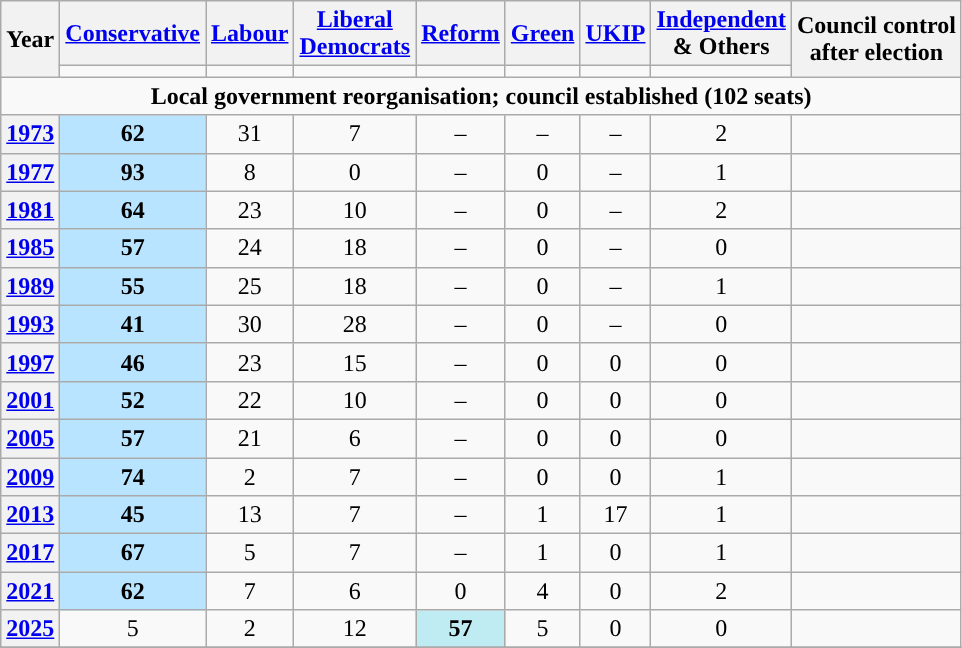<table class="wikitable plainrowheaders" style="text-align:center">
<tr>
<th scope="col" rowspan="2">Year</th>
<th scope="col"><a href='#'>Conservative</a></th>
<th scope="col"><a href='#'>Labour</a></th>
<th scope="col" style="width:1px"><a href='#'>Liberal Democrats</a></th>
<th scope="col"><a href='#'>Reform</a></th>
<th scope="col"><a href='#'>Green</a></th>
<th scope="col"><a href='#'>UKIP</a></th>
<th scope="col"><a href='#'>Independent</a><br>& Others</th>
<th scope="col" rowspan="2" colspan="2">Council control<br>after election</th>
</tr>
<tr>
<td style="background:"></td>
<td style="background:"></td>
<td style="background:"></td>
<td style="background:"></td>
<td style="background:"></td>
<td style="background:"></td>
<td style="background:"></td>
</tr>
<tr>
<td colspan="10"><strong>Local government reorganisation; council established (102 seats)</strong></td>
</tr>
<tr>
<th scope="row"><a href='#'>1973</a></th>
<td style="background:#B9E4FF;"><strong>62</strong></td>
<td>31</td>
<td>7</td>
<td>–</td>
<td>–</td>
<td>–</td>
<td>2</td>
<td></td>
</tr>
<tr>
<th scope="row"><a href='#'>1977</a></th>
<td style="background:#B9E4FF;"><strong>93</strong></td>
<td>8</td>
<td>0</td>
<td>–</td>
<td>0</td>
<td>–</td>
<td>1</td>
<td></td>
</tr>
<tr>
<th scope="row"><a href='#'>1981</a></th>
<td style="background:#B9E4FF;"><strong>64</strong></td>
<td>23</td>
<td>10</td>
<td>–</td>
<td>0</td>
<td>–</td>
<td>2</td>
<td></td>
</tr>
<tr>
<th scope="row"><a href='#'>1985</a></th>
<td style="background:#B9E4FF;"><strong>57</strong></td>
<td>24</td>
<td>18</td>
<td>–</td>
<td>0</td>
<td>–</td>
<td>0</td>
<td></td>
</tr>
<tr>
<th scope="row"><a href='#'>1989</a></th>
<td style="background:#B9E4FF;"><strong>55</strong></td>
<td>25</td>
<td>18</td>
<td>–</td>
<td>0</td>
<td>–</td>
<td>1</td>
<td></td>
</tr>
<tr>
<th scope="row"><a href='#'>1993</a></th>
<td style="background:#B9E4FF;"><strong>41</strong></td>
<td>30</td>
<td>28</td>
<td>–</td>
<td>0</td>
<td>–</td>
<td>0</td>
<td></td>
</tr>
<tr>
<th scope="row"><a href='#'>1997</a></th>
<td style="background:#B9E4FF;"><strong>46</strong></td>
<td>23</td>
<td>15</td>
<td>–</td>
<td>0</td>
<td>0</td>
<td>0</td>
<td></td>
</tr>
<tr>
<th scope="row"><a href='#'>2001</a></th>
<td style="background:#B9E4FF;"><strong>52</strong></td>
<td>22</td>
<td>10</td>
<td>–</td>
<td>0</td>
<td>0</td>
<td>0</td>
<td></td>
</tr>
<tr>
<th scope="row"><a href='#'>2005</a></th>
<td style="background:#B9E4FF;"><strong>57</strong></td>
<td>21</td>
<td>6</td>
<td>–</td>
<td>0</td>
<td>0</td>
<td>0</td>
<td></td>
</tr>
<tr>
<th scope="row"><a href='#'>2009</a></th>
<td style="background:#B9E4FF;"><strong>74</strong></td>
<td>2</td>
<td>7</td>
<td>–</td>
<td>0</td>
<td>0</td>
<td>1</td>
<td></td>
</tr>
<tr>
<th scope="row"><a href='#'>2013</a></th>
<td style="background:#B9E4FF;"><strong>45</strong></td>
<td>13</td>
<td>7</td>
<td>–</td>
<td>1</td>
<td>17</td>
<td>1</td>
<td></td>
</tr>
<tr>
<th scope="row"><a href='#'>2017</a></th>
<td style="background:#B9E4FF;"><strong>67</strong></td>
<td>5</td>
<td>7</td>
<td>–</td>
<td>1</td>
<td>0</td>
<td>1</td>
<td></td>
</tr>
<tr>
<th scope="row"><a href='#'>2021</a></th>
<td style="background:#B9E4FF;"><strong>62</strong></td>
<td>7</td>
<td>6</td>
<td>0</td>
<td>4</td>
<td>0</td>
<td>2</td>
<td></td>
</tr>
<tr>
<th scope="row"><a href='#'>2025</a></th>
<td>5</td>
<td>2</td>
<td>12</td>
<td style="background:#BFEBF2;"><strong>57</strong></td>
<td>5</td>
<td>0</td>
<td>0</td>
<td></td>
</tr>
<tr>
</tr>
</table>
